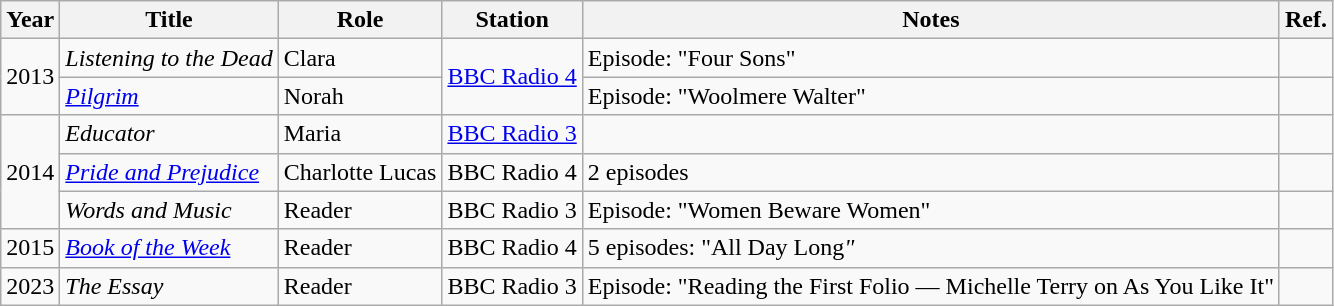<table class="wikitable sortable">
<tr>
<th>Year</th>
<th>Title</th>
<th>Role</th>
<th>Station</th>
<th>Notes</th>
<th>Ref.</th>
</tr>
<tr>
<td rowspan="2">2013</td>
<td><em>Listening to the Dead</em></td>
<td>Clara</td>
<td rowspan="2"><a href='#'>BBC Radio 4</a></td>
<td>Episode: "Four Sons"</td>
<td></td>
</tr>
<tr>
<td><em><a href='#'>Pilgrim</a></em></td>
<td>Norah</td>
<td>Episode: "Woolmere Walter"</td>
<td></td>
</tr>
<tr>
<td rowspan="3">2014</td>
<td><em>Educator</em></td>
<td>Maria</td>
<td><a href='#'>BBC Radio 3</a></td>
<td></td>
<td></td>
</tr>
<tr>
<td><em><a href='#'>Pride and Prejudice</a></em></td>
<td>Charlotte Lucas</td>
<td>BBC Radio 4</td>
<td>2 episodes</td>
<td></td>
</tr>
<tr>
<td><em>Words and Music</em></td>
<td>Reader</td>
<td>BBC Radio 3</td>
<td>Episode: "Women Beware Women"</td>
<td></td>
</tr>
<tr>
<td>2015</td>
<td><em><a href='#'>Book of the Week</a></em></td>
<td>Reader</td>
<td>BBC Radio 4</td>
<td>5 episodes: "All Day Long<em>"</em></td>
<td></td>
</tr>
<tr>
<td>2023</td>
<td><em>The Essay</em></td>
<td>Reader</td>
<td>BBC Radio 3</td>
<td>Episode: "Reading the First Folio — Michelle Terry on As You Like It"</td>
<td></td>
</tr>
</table>
